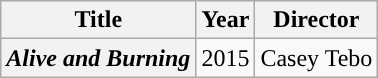<table class="wikitable plainrowheaders">
<tr>
<th>Title</th>
<th>Year</th>
<th>Director</th>
</tr>
<tr>
<th scope="row"><em>Alive and Burning</em></th>
<td>2015</td>
<td>Casey Tebo</td>
</tr>
</table>
